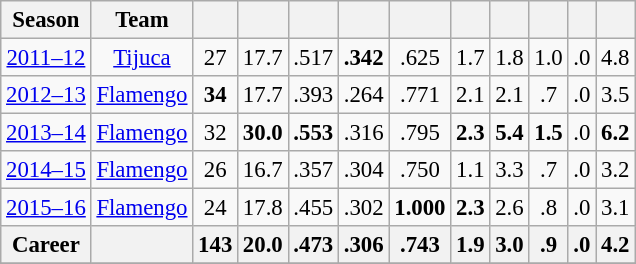<table class="wikitable sortable" style="font-size:95%; text-align:center;">
<tr>
<th>Season</th>
<th>Team</th>
<th></th>
<th></th>
<th></th>
<th></th>
<th></th>
<th></th>
<th></th>
<th></th>
<th></th>
<th></th>
</tr>
<tr>
<td><a href='#'>2011–12</a></td>
<td><a href='#'>Tijuca</a></td>
<td>27</td>
<td>17.7</td>
<td>.517</td>
<td><strong>.342</strong></td>
<td>.625</td>
<td>1.7</td>
<td>1.8</td>
<td>1.0</td>
<td>.0</td>
<td>4.8</td>
</tr>
<tr>
<td><a href='#'>2012–13</a></td>
<td><a href='#'>Flamengo</a></td>
<td><strong>34</strong></td>
<td>17.7</td>
<td>.393</td>
<td>.264</td>
<td>.771</td>
<td>2.1</td>
<td>2.1</td>
<td>.7</td>
<td>.0</td>
<td>3.5</td>
</tr>
<tr>
<td><a href='#'>2013–14</a></td>
<td><a href='#'>Flamengo</a></td>
<td>32</td>
<td><strong>30.0</strong></td>
<td><strong>.553</strong></td>
<td>.316</td>
<td>.795</td>
<td><strong>2.3</strong></td>
<td><strong>5.4</strong></td>
<td><strong>1.5</strong></td>
<td>.0</td>
<td><strong>6.2</strong></td>
</tr>
<tr>
<td><a href='#'>2014–15</a></td>
<td><a href='#'>Flamengo</a></td>
<td>26</td>
<td>16.7</td>
<td>.357</td>
<td>.304</td>
<td>.750</td>
<td>1.1</td>
<td>3.3</td>
<td>.7</td>
<td>.0</td>
<td>3.2</td>
</tr>
<tr>
<td><a href='#'>2015–16</a></td>
<td><a href='#'>Flamengo</a></td>
<td>24</td>
<td>17.8</td>
<td>.455</td>
<td>.302</td>
<td><strong>1.000</strong></td>
<td><strong>2.3</strong></td>
<td>2.6</td>
<td>.8</td>
<td>.0</td>
<td>3.1</td>
</tr>
<tr>
<th>Career</th>
<th></th>
<th>143</th>
<th>20.0</th>
<th>.473</th>
<th>.306</th>
<th>.743</th>
<th>1.9</th>
<th>3.0</th>
<th>.9</th>
<th>.0</th>
<th>4.2</th>
</tr>
<tr>
</tr>
</table>
